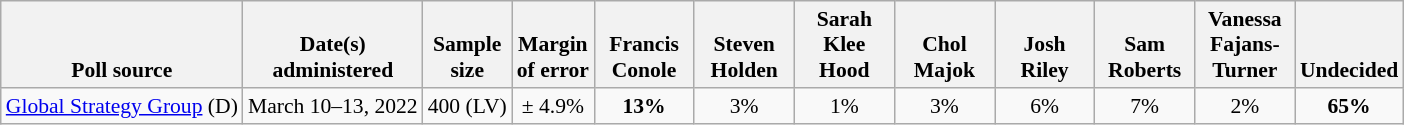<table class="wikitable" style="font-size:90%;text-align:center;">
<tr style="vertical-align:bottom">
<th>Poll source</th>
<th>Date(s)<br>administered</th>
<th>Sample<br>size</th>
<th>Margin<br>of error</th>
<th style="width:60px;">Francis<br>Conole</th>
<th style="width:60px;">Steven<br>Holden</th>
<th style="width:60px;">Sarah<br>Klee Hood</th>
<th style="width:60px;">Chol<br>Majok</th>
<th style="width:60px;">Josh<br>Riley</th>
<th style="width:60px;">Sam<br>Roberts</th>
<th style="width:60px;">Vanessa<br>Fajans-Turner</th>
<th>Undecided</th>
</tr>
<tr>
<td style="text-align:left;"><a href='#'>Global Strategy Group</a> (D)</td>
<td>March 10–13, 2022</td>
<td>400 (LV)</td>
<td>± 4.9%</td>
<td><strong>13%</strong></td>
<td>3%</td>
<td>1%</td>
<td>3%</td>
<td>6%</td>
<td>7%</td>
<td>2%</td>
<td><strong>65%</strong></td>
</tr>
</table>
